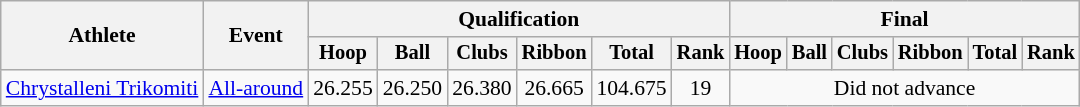<table class=wikitable style="font-size:90%">
<tr>
<th rowspan="2">Athlete</th>
<th rowspan="2">Event</th>
<th colspan=6>Qualification</th>
<th colspan=6>Final</th>
</tr>
<tr style="font-size:95%">
<th>Hoop</th>
<th>Ball</th>
<th>Clubs</th>
<th>Ribbon</th>
<th>Total</th>
<th>Rank</th>
<th>Hoop</th>
<th>Ball</th>
<th>Clubs</th>
<th>Ribbon</th>
<th>Total</th>
<th>Rank</th>
</tr>
<tr align=center>
<td align=left><a href='#'>Chrystalleni Trikomiti</a></td>
<td align=left><a href='#'>All-around</a></td>
<td>26.255</td>
<td>26.250</td>
<td>26.380</td>
<td>26.665</td>
<td>104.675</td>
<td>19</td>
<td colspan=6>Did not advance</td>
</tr>
</table>
